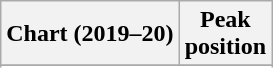<table class="wikitable sortable plainrowheaders" style="text-align:center">
<tr>
<th scope="col">Chart (2019–20)</th>
<th scope="col">Peak<br>position</th>
</tr>
<tr>
</tr>
<tr>
</tr>
<tr>
</tr>
</table>
